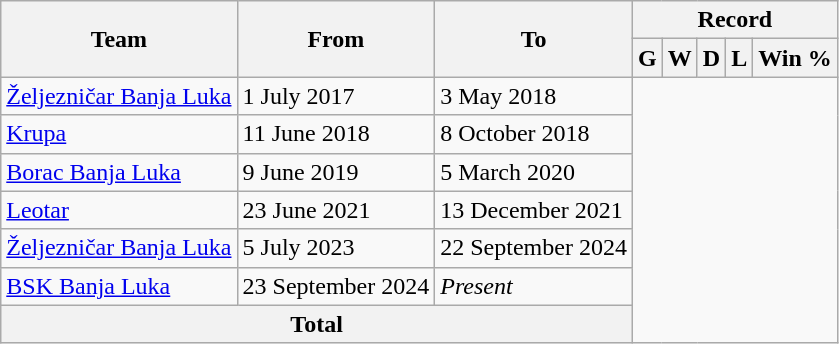<table class="wikitable" tyle="text-align: center">
<tr>
<th rowspan="2">Team</th>
<th rowspan="2">From</th>
<th rowspan="2">To</th>
<th colspan="5">Record</th>
</tr>
<tr>
<th>G</th>
<th>W</th>
<th>D</th>
<th>L</th>
<th>Win %</th>
</tr>
<tr>
<td align="left"><a href='#'>Željezničar Banja Luka</a></td>
<td align="left">1 July 2017</td>
<td align="left">3 May 2018<br></td>
</tr>
<tr>
<td align="left"><a href='#'>Krupa</a></td>
<td align="left">11 June 2018</td>
<td align="left">8 October 2018<br></td>
</tr>
<tr>
<td align="left"><a href='#'>Borac Banja Luka</a></td>
<td align="left">9 June 2019</td>
<td align="left">5 March 2020<br></td>
</tr>
<tr>
<td align="left"><a href='#'>Leotar</a></td>
<td align="left">23 June 2021</td>
<td align="left">13 December 2021<br></td>
</tr>
<tr>
<td align="left"><a href='#'>Željezničar Banja Luka</a></td>
<td align="left">5 July 2023</td>
<td align="left">22 September 2024<br></td>
</tr>
<tr>
<td align="left"><a href='#'>BSK Banja Luka</a></td>
<td align="left">23 September 2024</td>
<td align="left"><em>Present</em><br></td>
</tr>
<tr>
<th colspan="3">Total<br></th>
</tr>
</table>
